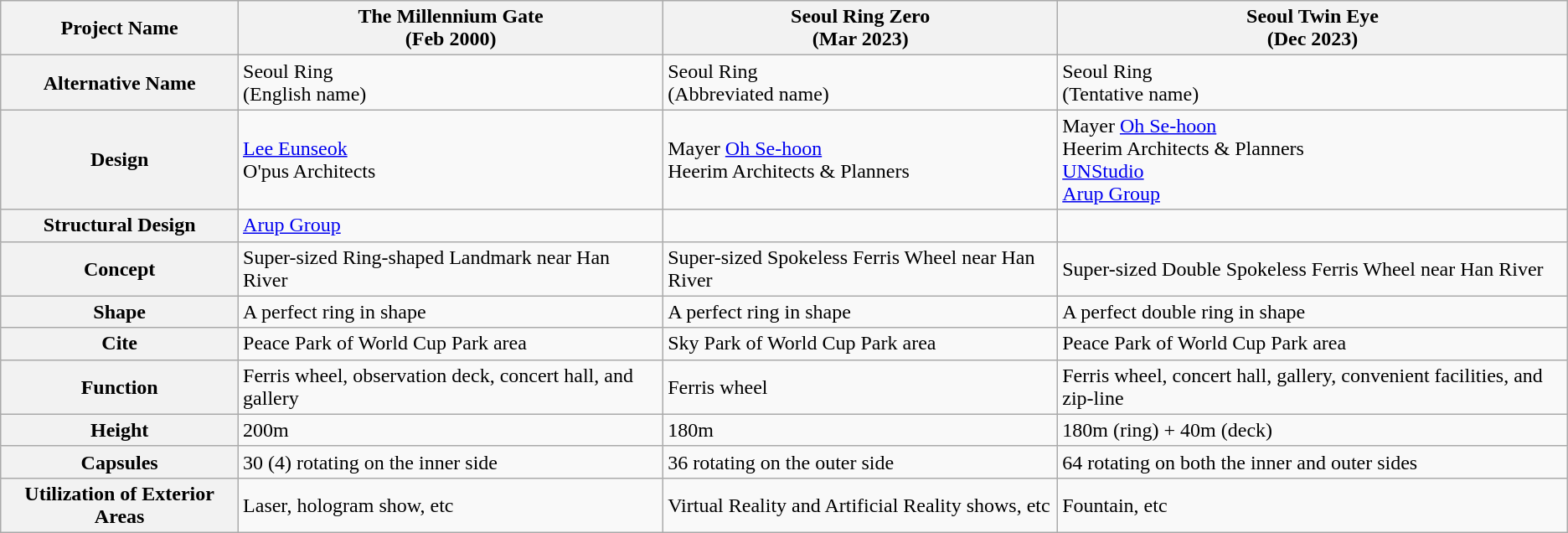<table class="wikitable">
<tr>
<th>Project Name</th>
<th>The Millennium Gate<br>(Feb 2000)</th>
<th>Seoul Ring Zero<br>(Mar 2023)</th>
<th>Seoul Twin Eye<br>(Dec 2023)</th>
</tr>
<tr>
<th>Alternative Name</th>
<td>Seoul Ring<br>(English name)</td>
<td>Seoul Ring<br>(Abbreviated name)</td>
<td>Seoul Ring<br>(Tentative name)</td>
</tr>
<tr>
<th>Design</th>
<td><a href='#'>Lee Eunseok</a> <br> O'pus Architects</td>
<td>Mayer <a href='#'>Oh Se-hoon</a> <br> Heerim Architects & Planners</td>
<td>Mayer <a href='#'>Oh Se-hoon</a> <br> Heerim Architects & Planners <br> <a href='#'>UNStudio</a> <br> <a href='#'>Arup Group</a></td>
</tr>
<tr>
<th>Structural Design</th>
<td><a href='#'>Arup Group</a></td>
<td></td>
<td></td>
</tr>
<tr>
<th>Concept</th>
<td>Super-sized Ring-shaped Landmark near Han River</td>
<td>Super-sized Spokeless Ferris Wheel near Han River</td>
<td>Super-sized Double Spokeless Ferris Wheel near Han River</td>
</tr>
<tr>
<th>Shape</th>
<td>A perfect ring in shape</td>
<td>A perfect ring in shape</td>
<td>A perfect double ring in shape</td>
</tr>
<tr>
<th>Cite</th>
<td>Peace Park of World Cup Park area</td>
<td>Sky Park of World Cup Park area</td>
<td>Peace Park of World Cup Park area</td>
</tr>
<tr>
<th>Function</th>
<td>Ferris wheel, observation deck, concert hall, and gallery</td>
<td>Ferris wheel</td>
<td>Ferris wheel, concert hall, gallery, convenient facilities, and zip-line</td>
</tr>
<tr>
<th>Height</th>
<td>200m</td>
<td>180m</td>
<td>180m (ring) + 40m (deck)</td>
</tr>
<tr>
<th>Capsules</th>
<td>30 (4) rotating on the inner side</td>
<td>36 rotating on the outer side</td>
<td>64 rotating on both the inner and outer sides</td>
</tr>
<tr>
<th>Utilization of Exterior Areas</th>
<td>Laser, hologram show, etc</td>
<td>Virtual Reality and Artificial Reality shows, etc</td>
<td>Fountain, etc</td>
</tr>
</table>
